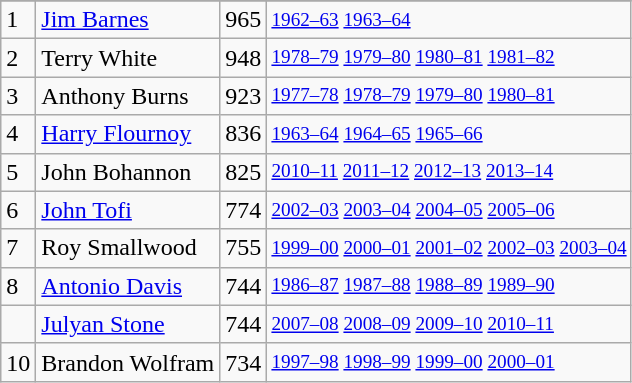<table class="wikitable">
<tr>
</tr>
<tr>
<td>1</td>
<td><a href='#'>Jim Barnes</a></td>
<td>965</td>
<td style="font-size:80%;"><a href='#'>1962–63</a> <a href='#'>1963–64</a></td>
</tr>
<tr>
<td>2</td>
<td>Terry White</td>
<td>948</td>
<td style="font-size:80%;"><a href='#'>1978–79</a> <a href='#'>1979–80</a> <a href='#'>1980–81</a> <a href='#'>1981–82</a></td>
</tr>
<tr>
<td>3</td>
<td>Anthony Burns</td>
<td>923</td>
<td style="font-size:80%;"><a href='#'>1977–78</a> <a href='#'>1978–79</a> <a href='#'>1979–80</a> <a href='#'>1980–81</a></td>
</tr>
<tr>
<td>4</td>
<td><a href='#'>Harry Flournoy</a></td>
<td>836</td>
<td style="font-size:80%;"><a href='#'>1963–64</a> <a href='#'>1964–65</a> <a href='#'>1965–66</a></td>
</tr>
<tr>
<td>5</td>
<td>John Bohannon</td>
<td>825</td>
<td style="font-size:80%;"><a href='#'>2010–11</a> <a href='#'>2011–12</a> <a href='#'>2012–13</a> <a href='#'>2013–14</a></td>
</tr>
<tr>
<td>6</td>
<td><a href='#'>John Tofi</a></td>
<td>774</td>
<td style="font-size:80%;"><a href='#'>2002–03</a> <a href='#'>2003–04</a> <a href='#'>2004–05</a> <a href='#'>2005–06</a></td>
</tr>
<tr>
<td>7</td>
<td>Roy Smallwood</td>
<td>755</td>
<td style="font-size:80%;"><a href='#'>1999–00</a> <a href='#'>2000–01</a> <a href='#'>2001–02</a> <a href='#'>2002–03</a> <a href='#'>2003–04</a></td>
</tr>
<tr>
<td>8</td>
<td><a href='#'>Antonio Davis</a></td>
<td>744</td>
<td style="font-size:80%;"><a href='#'>1986–87</a> <a href='#'>1987–88</a> <a href='#'>1988–89</a> <a href='#'>1989–90</a></td>
</tr>
<tr>
<td></td>
<td><a href='#'>Julyan Stone</a></td>
<td>744</td>
<td style="font-size:80%;"><a href='#'>2007–08</a> <a href='#'>2008–09</a> <a href='#'>2009–10</a> <a href='#'>2010–11</a></td>
</tr>
<tr>
<td>10</td>
<td>Brandon Wolfram</td>
<td>734</td>
<td style="font-size:80%;"><a href='#'>1997–98</a> <a href='#'>1998–99</a> <a href='#'>1999–00</a> <a href='#'>2000–01</a></td>
</tr>
</table>
